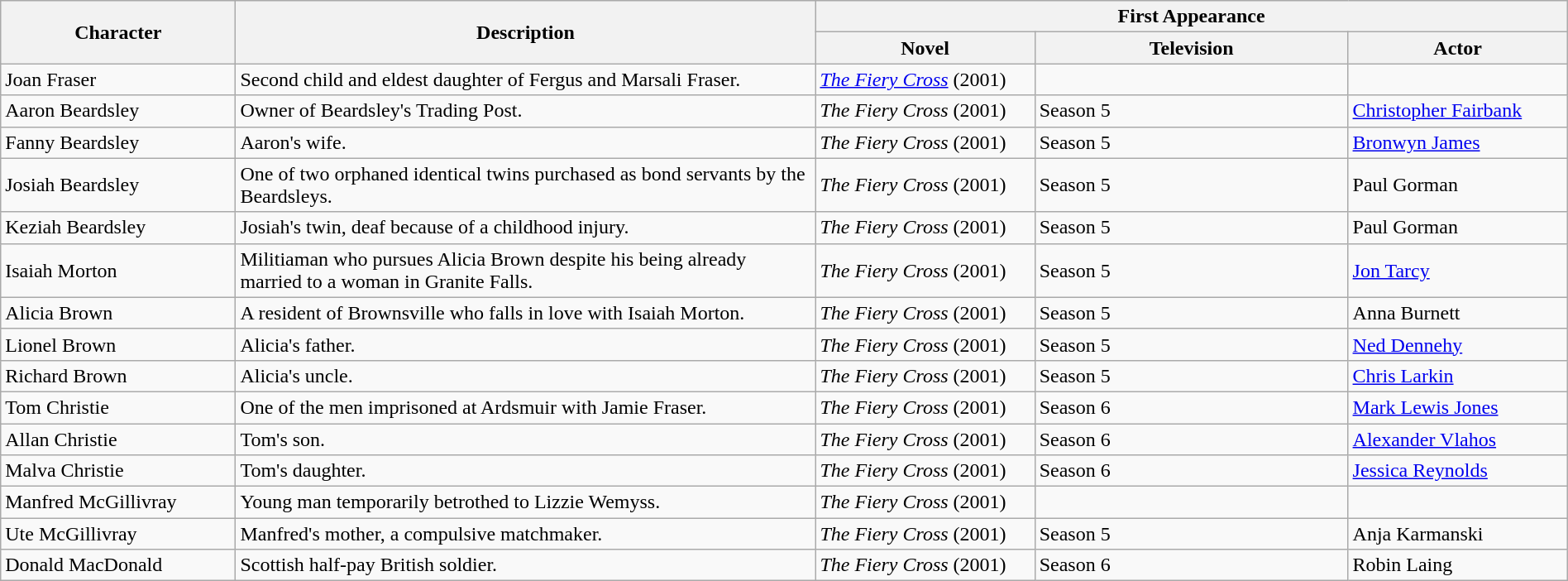<table class="wikitable plainrowheaders" width="100%">
<tr>
<th rowspan="2" style="width:15%;">Character</th>
<th rowspan="2" class="unsortable">Description</th>
<th colspan="3">First Appearance</th>
</tr>
<tr>
<th style="width:14%;">Novel</th>
<th style="width:20%;">Television</th>
<th style="width:14%;">Actor</th>
</tr>
<tr>
<td>Joan Fraser</td>
<td>Second child and eldest daughter of Fergus and Marsali Fraser.</td>
<td><em><a href='#'>The Fiery Cross</a></em> (2001)</td>
<td></td>
<td></td>
</tr>
<tr>
<td>Aaron Beardsley</td>
<td>Owner of Beardsley's Trading Post.</td>
<td><em>The Fiery Cross</em> (2001)</td>
<td>Season 5 </td>
<td><a href='#'>Christopher Fairbank</a></td>
</tr>
<tr>
<td>Fanny Beardsley</td>
<td>Aaron's wife.</td>
<td><em>The Fiery Cross</em> (2001)</td>
<td>Season 5 </td>
<td><a href='#'>Bronwyn James</a></td>
</tr>
<tr>
<td>Josiah Beardsley</td>
<td>One of two orphaned identical twins purchased as bond servants by the Beardsleys.</td>
<td><em>The Fiery Cross</em> (2001)</td>
<td>Season 5 </td>
<td>Paul Gorman</td>
</tr>
<tr>
<td>Keziah Beardsley</td>
<td>Josiah's twin, deaf because of a childhood injury.</td>
<td><em>The Fiery Cross</em> (2001)</td>
<td>Season 5 </td>
<td>Paul Gorman</td>
</tr>
<tr>
<td>Isaiah Morton</td>
<td>Militiaman who pursues Alicia Brown despite his being already married to a woman in Granite Falls.</td>
<td><em>The Fiery Cross</em> (2001)</td>
<td>Season 5 </td>
<td><a href='#'>Jon Tarcy</a></td>
</tr>
<tr>
<td>Alicia Brown</td>
<td>A resident of Brownsville who falls in love with Isaiah Morton.</td>
<td><em>The Fiery Cross</em> (2001)</td>
<td>Season 5 </td>
<td>Anna Burnett</td>
</tr>
<tr>
<td>Lionel Brown</td>
<td>Alicia's father.</td>
<td><em>The Fiery Cross</em> (2001)</td>
<td>Season 5 </td>
<td><a href='#'>Ned Dennehy</a></td>
</tr>
<tr>
<td>Richard Brown</td>
<td>Alicia's uncle.</td>
<td><em>The Fiery Cross</em> (2001)</td>
<td>Season 5 </td>
<td><a href='#'>Chris Larkin</a></td>
</tr>
<tr>
<td>Tom Christie</td>
<td>One of the men imprisoned at Ardsmuir with Jamie Fraser.</td>
<td><em>The Fiery Cross</em> (2001)</td>
<td>Season 6 </td>
<td><a href='#'>Mark Lewis Jones</a></td>
</tr>
<tr>
<td>Allan Christie</td>
<td>Tom's son.</td>
<td><em>The Fiery Cross</em> (2001)</td>
<td>Season 6 </td>
<td><a href='#'>Alexander Vlahos</a></td>
</tr>
<tr>
<td>Malva Christie</td>
<td>Tom's daughter.</td>
<td><em>The Fiery Cross</em> (2001)</td>
<td>Season 6 </td>
<td><a href='#'>Jessica Reynolds</a></td>
</tr>
<tr>
<td>Manfred McGillivray</td>
<td>Young man temporarily betrothed to Lizzie Wemyss.</td>
<td><em>The Fiery Cross</em> (2001)</td>
<td></td>
<td></td>
</tr>
<tr>
<td>Ute McGillivray</td>
<td>Manfred's mother, a compulsive matchmaker.</td>
<td><em>The Fiery Cross</em> (2001)</td>
<td>Season 5 </td>
<td>Anja Karmanski</td>
</tr>
<tr>
<td>Donald MacDonald</td>
<td>Scottish half-pay British soldier.</td>
<td><em>The Fiery Cross</em> (2001)</td>
<td>Season 6 </td>
<td>Robin Laing</td>
</tr>
</table>
